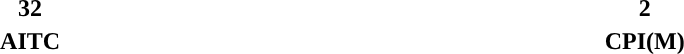<table style="width:65%; text-align:center;">
<tr>
<td style="background:"><strong>32</strong></td>
<td style="background:"><strong>2</strong></td>
</tr>
<tr>
<td><span><strong>AITC</strong></span></td>
<td><span><strong>CPI(M)</strong></span></td>
</tr>
</table>
